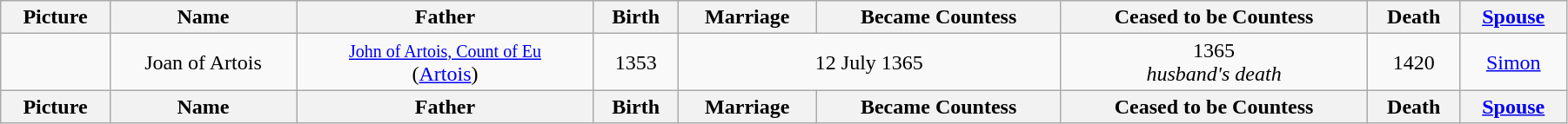<table style="width:95%;" class="wikitable">
<tr>
<th>Picture</th>
<th>Name</th>
<th>Father</th>
<th>Birth</th>
<th>Marriage</th>
<th>Became Countess</th>
<th>Ceased to be Countess</th>
<th>Death</th>
<th><a href='#'>Spouse</a></th>
</tr>
<tr>
<td style="text-align:center;"></td>
<td style="text-align:center;">Joan of Artois<br></td>
<td style="text-align:center;"><small><a href='#'>John of Artois, Count of Eu</a></small><br> (<a href='#'>Artois</a>)</td>
<td style="text-align:center;">1353</td>
<td style="text-align:center;" colspan="2">12 July 1365</td>
<td style="text-align:center;">1365<br><em>husband's death</em></td>
<td style="text-align:center;">1420</td>
<td style="text-align:center;"><a href='#'>Simon</a></td>
</tr>
<tr>
<th>Picture</th>
<th>Name</th>
<th>Father</th>
<th>Birth</th>
<th>Marriage</th>
<th>Became Countess</th>
<th>Ceased to be Countess</th>
<th>Death</th>
<th><a href='#'>Spouse</a></th>
</tr>
</table>
